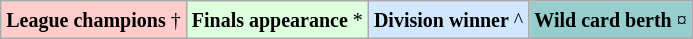<table class="wikitable" border="1">
<tr>
<td bgcolor="#FFCCCC"><small><strong>League champions</strong> †</small></td>
<td bgcolor="#DDFFDD"><small><strong>Finals appearance</strong> *</small></td>
<td bgcolor="#D0E7FF"><small><strong>Division winner</strong> ^</small></td>
<td bgcolor="#96CDCD"><small><strong>Wild card berth</strong> ¤</small></td>
</tr>
</table>
